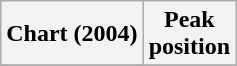<table class="wikitable sortable">
<tr>
<th align="left">Chart (2004)</th>
<th align="center">Peak<br>position</th>
</tr>
<tr>
</tr>
</table>
